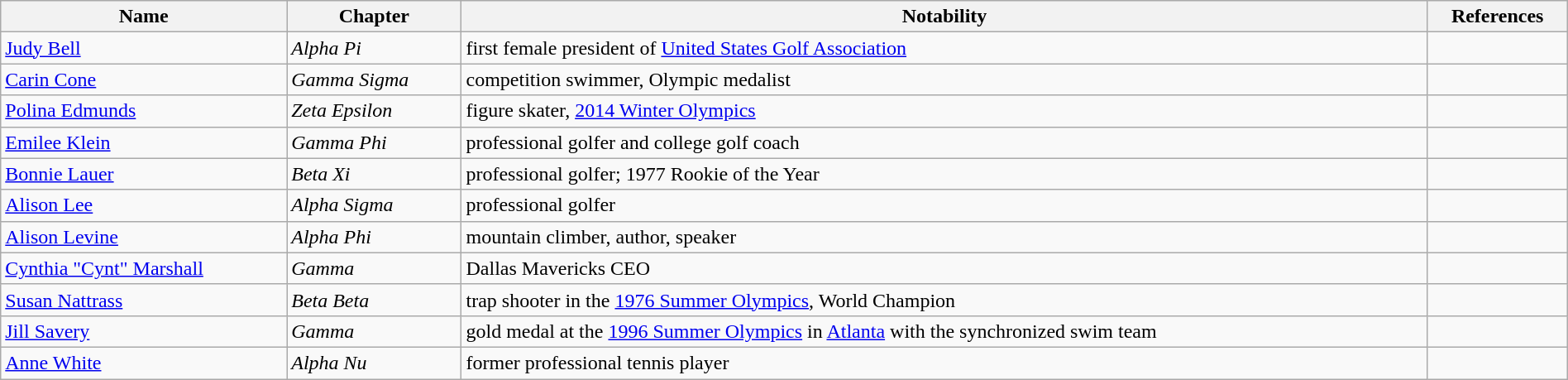<table class="wikitable sortable" style="width:100%;">
<tr>
<th>Name</th>
<th>Chapter</th>
<th>Notability</th>
<th>References</th>
</tr>
<tr>
<td><a href='#'>Judy Bell</a></td>
<td><em>Alpha Pi</em></td>
<td>first female president of <a href='#'>United States Golf Association</a></td>
<td></td>
</tr>
<tr>
<td><a href='#'>Carin Cone</a></td>
<td><em>Gamma Sigma</em></td>
<td>competition swimmer, Olympic medalist</td>
<td></td>
</tr>
<tr>
<td><a href='#'>Polina Edmunds</a></td>
<td><em>Zeta Epsilon</em></td>
<td>figure skater, <a href='#'>2014 Winter Olympics</a></td>
<td></td>
</tr>
<tr>
<td><a href='#'>Emilee Klein</a></td>
<td><em>Gamma Phi</em></td>
<td>professional golfer and college golf coach</td>
<td></td>
</tr>
<tr>
<td><a href='#'>Bonnie Lauer</a></td>
<td><em>Beta Xi</em></td>
<td>professional golfer; 1977 Rookie of the Year</td>
<td></td>
</tr>
<tr>
<td><a href='#'>Alison Lee</a></td>
<td><em>Alpha Sigma</em></td>
<td>professional golfer</td>
<td></td>
</tr>
<tr>
<td><a href='#'>Alison Levine</a></td>
<td><em>Alpha Phi</em></td>
<td>mountain climber, author, speaker</td>
<td></td>
</tr>
<tr>
<td><a href='#'>Cynthia "Cynt" Marshall</a></td>
<td><em>Gamma</em></td>
<td>Dallas Mavericks CEO</td>
<td></td>
</tr>
<tr>
<td><a href='#'>Susan Nattrass</a></td>
<td><em>Beta Beta</em></td>
<td>trap shooter in the <a href='#'>1976 Summer Olympics</a>, World Champion</td>
<td></td>
</tr>
<tr>
<td><a href='#'>Jill Savery</a></td>
<td><em>Gamma</em></td>
<td>gold medal at the <a href='#'>1996 Summer Olympics</a> in <a href='#'>Atlanta</a> with the synchronized swim team</td>
<td></td>
</tr>
<tr>
<td><a href='#'>Anne White</a></td>
<td><em>Alpha Nu</em></td>
<td>former professional tennis player</td>
<td></td>
</tr>
</table>
